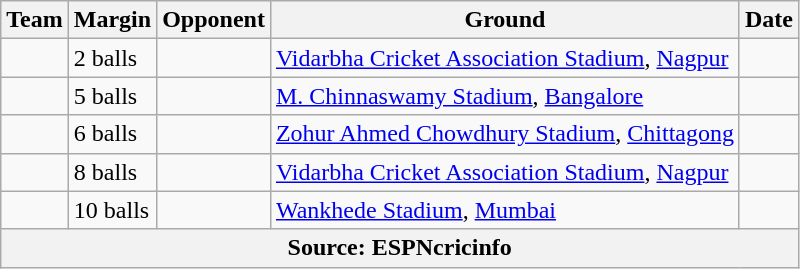<table class="wikitable sortable" style="text-align:center">
<tr>
<th>Team</th>
<th>Margin</th>
<th>Opponent</th>
<th>Ground</th>
<th class="unsortable">Date</th>
</tr>
<tr>
<td style="text-align:left"></td>
<td style="text-align:left">2 balls</td>
<td style="text-align:left"></td>
<td style="text-align:left"><a href='#'>Vidarbha Cricket Association Stadium</a>, <a href='#'>Nagpur</a></td>
<td></td>
</tr>
<tr>
<td style="text-align:left"></td>
<td style="text-align:left">5 balls</td>
<td style="text-align:left"></td>
<td style="text-align:left"><a href='#'>M. Chinnaswamy Stadium</a>, <a href='#'>Bangalore</a></td>
<td></td>
</tr>
<tr>
<td style="text-align:left"></td>
<td style="text-align:left">6 balls</td>
<td style="text-align:left"></td>
<td style="text-align:left"><a href='#'>Zohur Ahmed Chowdhury Stadium</a>, <a href='#'>Chittagong</a></td>
<td></td>
</tr>
<tr>
<td style="text-align:left"></td>
<td style="text-align:left">8 balls</td>
<td style="text-align:left"></td>
<td style="text-align:left"><a href='#'>Vidarbha Cricket Association Stadium</a>, <a href='#'>Nagpur</a></td>
<td></td>
</tr>
<tr>
<td style="text-align:left"></td>
<td style="text-align:left">10 balls</td>
<td style="text-align:left"></td>
<td style="text-align:left"><a href='#'>Wankhede Stadium</a>, <a href='#'>Mumbai</a></td>
<td></td>
</tr>
<tr>
<th colspan=5>Source: ESPNcricinfo </th>
</tr>
</table>
